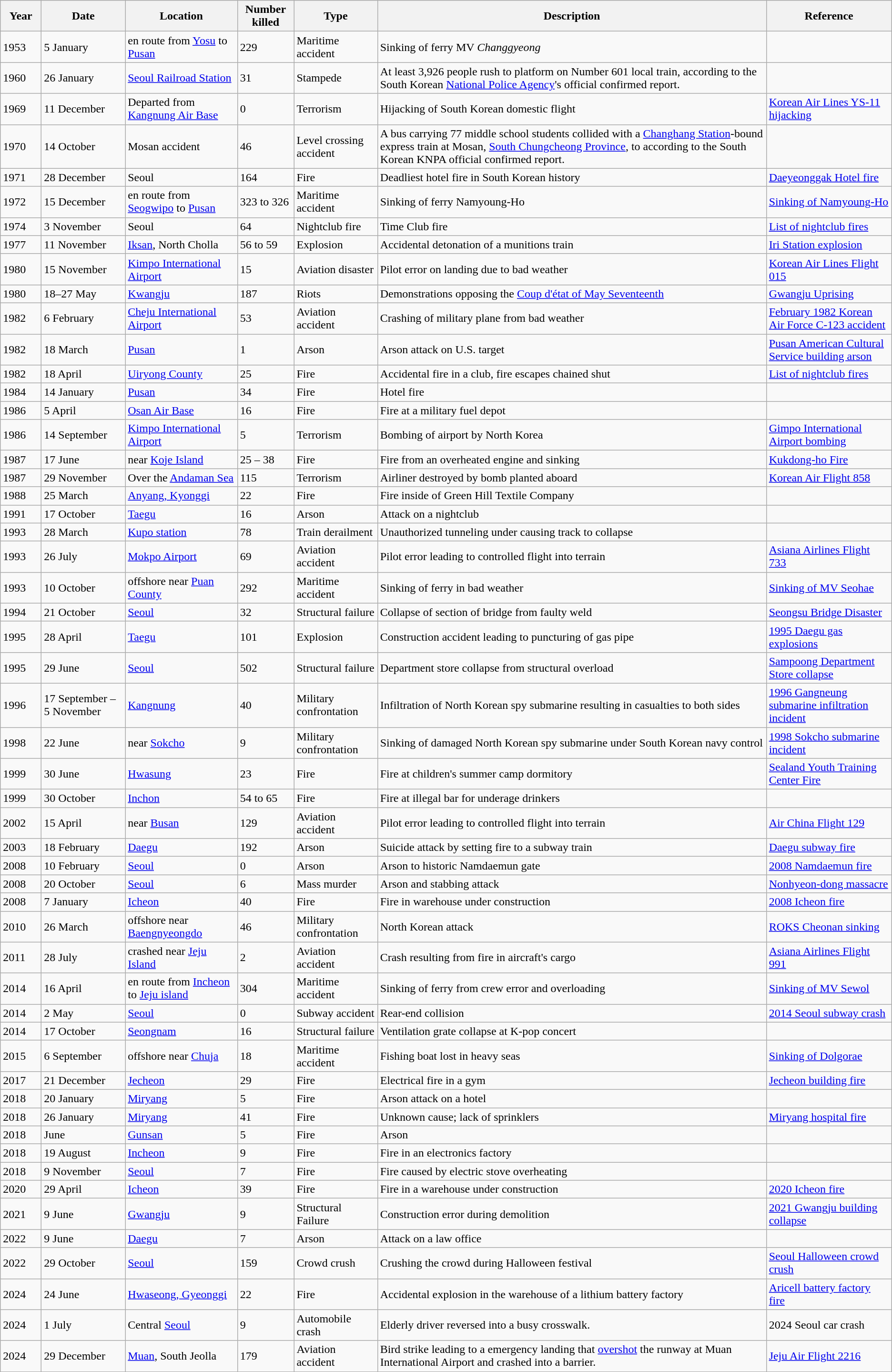<table class="wikitable sortable">
<tr>
<th width=50>Year</th>
<th>Date</th>
<th>Location</th>
<th>Number killed</th>
<th>Type</th>
<th>Description</th>
<th>Reference</th>
</tr>
<tr>
<td>1953</td>
<td>5 January</td>
<td>en route from <a href='#'>Yosu</a> to <a href='#'>Pusan</a></td>
<td>229</td>
<td>Maritime accident</td>
<td>Sinking of ferry MV <em>Changgyeong</em></td>
<td></td>
</tr>
<tr>
<td>1960</td>
<td>26 January</td>
<td><a href='#'>Seoul Railroad Station</a></td>
<td>31</td>
<td>Stampede</td>
<td>At least 3,926 people rush to platform on Number 601 local train, according to the South Korean <a href='#'>National Police Agency</a>'s official confirmed report.</td>
<td></td>
</tr>
<tr>
<td>1969</td>
<td>11 December</td>
<td>Departed from <a href='#'>Kangnung Air Base</a></td>
<td>0</td>
<td>Terrorism</td>
<td>Hijacking of South Korean domestic flight</td>
<td><a href='#'>Korean Air Lines YS-11 hijacking</a></td>
</tr>
<tr>
<td>1970</td>
<td>14 October</td>
<td>Mosan accident</td>
<td>46</td>
<td>Level crossing accident</td>
<td>A bus carrying 77 middle school students collided with a <a href='#'>Changhang Station</a>-bound express train at Mosan, <a href='#'>South Chungcheong Province</a>, to according to the South Korean KNPA official confirmed report.</td>
<td></td>
</tr>
<tr>
<td>1971</td>
<td>28 December</td>
<td>Seoul</td>
<td>164</td>
<td>Fire</td>
<td>Deadliest hotel fire in South Korean history</td>
<td><a href='#'>Daeyeonggak Hotel fire</a></td>
</tr>
<tr>
<td>1972</td>
<td>15 December</td>
<td>en route from <a href='#'>Seogwipo</a> to <a href='#'>Pusan</a></td>
<td>323 to 326</td>
<td>Maritime accident</td>
<td>Sinking of ferry Namyoung-Ho</td>
<td><a href='#'>Sinking of Namyoung-Ho</a></td>
</tr>
<tr>
<td>1974</td>
<td>3 November</td>
<td>Seoul</td>
<td>64</td>
<td>Nightclub fire</td>
<td>Time Club fire</td>
<td><a href='#'>List of nightclub fires</a></td>
</tr>
<tr>
<td>1977</td>
<td>11 November</td>
<td><a href='#'>Iksan</a>, North Cholla</td>
<td>56 to 59</td>
<td>Explosion</td>
<td>Accidental detonation of a munitions train</td>
<td><a href='#'>Iri Station explosion</a></td>
</tr>
<tr>
<td>1980</td>
<td>15 November</td>
<td><a href='#'>Kimpo International Airport</a></td>
<td>15</td>
<td>Aviation disaster</td>
<td>Pilot error on landing due to bad weather</td>
<td><a href='#'>Korean Air Lines Flight 015</a></td>
</tr>
<tr>
<td>1980</td>
<td>18–27 May</td>
<td><a href='#'>Kwangju</a></td>
<td>187</td>
<td>Riots</td>
<td>Demonstrations opposing the <a href='#'>Coup d'état of May Seventeenth</a></td>
<td><a href='#'>Gwangju Uprising</a></td>
</tr>
<tr>
<td>1982</td>
<td>6 February</td>
<td><a href='#'>Cheju International Airport</a></td>
<td>53</td>
<td>Aviation accident</td>
<td>Crashing of military plane from bad weather</td>
<td><a href='#'>February 1982 Korean Air Force C-123 accident</a></td>
</tr>
<tr>
<td>1982</td>
<td>18 March</td>
<td><a href='#'>Pusan</a></td>
<td>1</td>
<td>Arson</td>
<td>Arson attack on U.S. target</td>
<td><a href='#'>Pusan American Cultural Service building arson</a></td>
</tr>
<tr>
<td>1982</td>
<td>18 April</td>
<td><a href='#'>Uiryong County</a></td>
<td>25</td>
<td>Fire</td>
<td>Accidental fire in a club, fire escapes chained shut</td>
<td><a href='#'>List of nightclub fires</a></td>
</tr>
<tr>
<td>1984</td>
<td>14 January</td>
<td><a href='#'>Pusan</a></td>
<td>34</td>
<td>Fire</td>
<td>Hotel fire</td>
<td></td>
</tr>
<tr>
<td>1986</td>
<td>5 April</td>
<td><a href='#'>Osan Air Base</a></td>
<td>16</td>
<td>Fire</td>
<td>Fire at a military fuel depot</td>
<td></td>
</tr>
<tr>
<td>1986</td>
<td>14 September</td>
<td><a href='#'>Kimpo International Airport</a></td>
<td>5</td>
<td>Terrorism</td>
<td>Bombing of airport by North Korea</td>
<td><a href='#'>Gimpo International Airport bombing</a></td>
</tr>
<tr>
<td>1987</td>
<td>17 June</td>
<td>near <a href='#'>Koje Island</a></td>
<td>25 – 38</td>
<td>Fire</td>
<td>Fire from an overheated engine and sinking</td>
<td><a href='#'>Kukdong-ho Fire</a></td>
</tr>
<tr>
<td>1987</td>
<td>29 November</td>
<td>Over the <a href='#'>Andaman Sea</a></td>
<td>115</td>
<td>Terrorism</td>
<td>Airliner destroyed by bomb planted aboard</td>
<td><a href='#'>Korean Air Flight 858</a></td>
</tr>
<tr>
<td>1988</td>
<td>25 March</td>
<td><a href='#'>Anyang, Kyonggi</a></td>
<td>22</td>
<td>Fire</td>
<td>Fire inside of Green Hill Textile Company</td>
<td></td>
</tr>
<tr>
<td>1991</td>
<td>17 October</td>
<td><a href='#'>Taegu</a></td>
<td>16</td>
<td>Arson</td>
<td>Attack on a nightclub</td>
<td></td>
</tr>
<tr>
<td>1993</td>
<td>28 March</td>
<td><a href='#'>Kupo station</a></td>
<td>78</td>
<td>Train derailment</td>
<td>Unauthorized tunneling under causing track to collapse</td>
<td></td>
</tr>
<tr>
<td>1993</td>
<td>26 July</td>
<td><a href='#'>Mokpo Airport</a></td>
<td>69</td>
<td>Aviation accident</td>
<td>Pilot error leading to controlled flight into terrain</td>
<td><a href='#'>Asiana Airlines Flight 733</a></td>
</tr>
<tr>
<td>1993</td>
<td>10 October</td>
<td>offshore near <a href='#'>Puan County</a></td>
<td>292</td>
<td>Maritime accident</td>
<td>Sinking of ferry in bad weather</td>
<td><a href='#'>Sinking of MV Seohae</a></td>
</tr>
<tr>
<td>1994</td>
<td>21 October</td>
<td><a href='#'>Seoul</a></td>
<td>32</td>
<td>Structural failure</td>
<td>Collapse of section of bridge from faulty weld</td>
<td><a href='#'>Seongsu Bridge Disaster</a></td>
</tr>
<tr>
<td>1995</td>
<td>28 April</td>
<td><a href='#'>Taegu</a></td>
<td>101</td>
<td>Explosion</td>
<td>Construction accident leading to puncturing of gas pipe</td>
<td><a href='#'>1995 Daegu gas explosions</a></td>
</tr>
<tr>
<td>1995</td>
<td>29 June</td>
<td><a href='#'>Seoul</a></td>
<td>502</td>
<td>Structural failure</td>
<td>Department store collapse from structural overload</td>
<td><a href='#'>Sampoong Department Store collapse</a></td>
</tr>
<tr>
<td>1996</td>
<td>17 September – 5 November</td>
<td><a href='#'>Kangnung</a></td>
<td>40</td>
<td>Military confrontation</td>
<td>Infiltration of North Korean spy submarine resulting in casualties to both sides</td>
<td><a href='#'>1996 Gangneung submarine infiltration incident</a></td>
</tr>
<tr>
<td>1998</td>
<td>22 June</td>
<td>near <a href='#'>Sokcho</a></td>
<td>9</td>
<td>Military confrontation</td>
<td>Sinking of damaged North Korean spy submarine under South Korean navy control</td>
<td><a href='#'>1998 Sokcho submarine incident</a></td>
</tr>
<tr>
<td>1999</td>
<td>30 June</td>
<td><a href='#'>Hwasung</a></td>
<td>23</td>
<td>Fire</td>
<td>Fire at children's summer camp dormitory</td>
<td><a href='#'>Sealand Youth Training Center Fire</a></td>
</tr>
<tr>
<td>1999</td>
<td>30 October</td>
<td><a href='#'>Inchon</a></td>
<td>54 to 65</td>
<td>Fire</td>
<td>Fire at illegal bar for underage drinkers</td>
<td></td>
</tr>
<tr>
<td>2002</td>
<td>15 April</td>
<td>near <a href='#'>Busan</a></td>
<td>129</td>
<td>Aviation accident</td>
<td>Pilot error leading to controlled flight into terrain</td>
<td><a href='#'>Air China Flight 129</a></td>
</tr>
<tr>
<td>2003</td>
<td>18 February</td>
<td><a href='#'>Daegu</a></td>
<td>192</td>
<td>Arson</td>
<td>Suicide attack by setting fire to a subway train</td>
<td><a href='#'>Daegu subway fire</a></td>
</tr>
<tr>
<td>2008</td>
<td>10 February</td>
<td><a href='#'>Seoul</a></td>
<td>0</td>
<td>Arson</td>
<td>Arson to historic Namdaemun gate</td>
<td><a href='#'>2008 Namdaemun fire</a></td>
</tr>
<tr>
<td>2008</td>
<td>20 October</td>
<td><a href='#'>Seoul</a></td>
<td>6</td>
<td>Mass murder</td>
<td>Arson and stabbing attack</td>
<td><a href='#'>Nonhyeon-dong massacre</a></td>
</tr>
<tr>
<td>2008</td>
<td>7 January</td>
<td><a href='#'>Icheon</a></td>
<td>40</td>
<td>Fire</td>
<td>Fire in warehouse under construction</td>
<td><a href='#'>2008 Icheon fire</a></td>
</tr>
<tr>
<td>2010</td>
<td>26 March</td>
<td>offshore near <a href='#'>Baengnyeongdo</a></td>
<td>46</td>
<td>Military confrontation</td>
<td>North Korean attack</td>
<td><a href='#'>ROKS Cheonan sinking</a></td>
</tr>
<tr>
<td>2011</td>
<td>28 July</td>
<td>crashed near <a href='#'>Jeju Island</a></td>
<td>2</td>
<td>Aviation accident</td>
<td>Crash resulting from fire in aircraft's cargo</td>
<td><a href='#'>Asiana Airlines Flight 991</a></td>
</tr>
<tr>
<td>2014</td>
<td>16 April</td>
<td>en route from <a href='#'>Incheon</a> to <a href='#'>Jeju island</a></td>
<td>304</td>
<td>Maritime accident</td>
<td>Sinking of ferry from crew error and overloading</td>
<td><a href='#'>Sinking of MV Sewol</a></td>
</tr>
<tr>
<td>2014</td>
<td>2 May</td>
<td><a href='#'>Seoul</a></td>
<td>0</td>
<td>Subway accident</td>
<td>Rear-end collision</td>
<td><a href='#'>2014 Seoul subway crash</a></td>
</tr>
<tr>
<td>2014</td>
<td>17 October</td>
<td><a href='#'>Seongnam</a></td>
<td>16</td>
<td>Structural failure</td>
<td>Ventilation grate collapse at K-pop concert</td>
<td></td>
</tr>
<tr>
<td>2015</td>
<td>6 September</td>
<td>offshore near <a href='#'>Chuja</a></td>
<td>18</td>
<td>Maritime accident</td>
<td>Fishing boat lost in heavy seas</td>
<td><a href='#'>Sinking of Dolgorae</a></td>
</tr>
<tr>
<td>2017</td>
<td>21 December</td>
<td><a href='#'>Jecheon</a></td>
<td>29</td>
<td>Fire</td>
<td>Electrical fire in a gym</td>
<td><a href='#'>Jecheon building fire</a></td>
</tr>
<tr>
<td>2018</td>
<td>20 January</td>
<td><a href='#'>Miryang</a></td>
<td>5</td>
<td>Fire</td>
<td>Arson attack on a hotel</td>
<td></td>
</tr>
<tr>
<td>2018</td>
<td>26 January</td>
<td><a href='#'>Miryang</a></td>
<td>41</td>
<td>Fire</td>
<td>Unknown cause; lack of sprinklers</td>
<td><a href='#'>Miryang hospital fire</a></td>
</tr>
<tr>
<td>2018</td>
<td>June</td>
<td><a href='#'>Gunsan</a></td>
<td>5</td>
<td>Fire</td>
<td>Arson</td>
<td></td>
</tr>
<tr>
<td>2018</td>
<td>19 August</td>
<td><a href='#'>Incheon</a></td>
<td>9</td>
<td>Fire</td>
<td>Fire in an electronics factory</td>
<td></td>
</tr>
<tr>
<td>2018</td>
<td>9 November</td>
<td><a href='#'>Seoul</a></td>
<td>7</td>
<td>Fire</td>
<td>Fire caused by electric stove overheating</td>
<td></td>
</tr>
<tr>
<td>2020</td>
<td>29 April</td>
<td><a href='#'>Icheon</a></td>
<td>39</td>
<td>Fire</td>
<td>Fire in a warehouse under construction</td>
<td><a href='#'>2020 Icheon fire</a></td>
</tr>
<tr>
<td>2021</td>
<td>9 June</td>
<td><a href='#'>Gwangju</a></td>
<td>9</td>
<td>Structural Failure</td>
<td>Construction error during demolition</td>
<td><a href='#'>2021 Gwangju building collapse</a></td>
</tr>
<tr>
<td>2022</td>
<td>9 June</td>
<td><a href='#'>Daegu</a></td>
<td>7</td>
<td>Arson</td>
<td>Attack on a law office</td>
<td></td>
</tr>
<tr>
<td>2022</td>
<td>29 October</td>
<td><a href='#'>Seoul</a></td>
<td>159</td>
<td>Crowd crush</td>
<td>Crushing the crowd during Halloween festival</td>
<td><a href='#'>Seoul Halloween crowd crush</a></td>
</tr>
<tr>
<td>2024</td>
<td>24 June</td>
<td><a href='#'>Hwaseong, Gyeonggi</a></td>
<td>22</td>
<td>Fire</td>
<td>Accidental explosion in the warehouse of a lithium battery factory</td>
<td><a href='#'>Aricell battery factory fire</a></td>
</tr>
<tr>
<td>2024</td>
<td>1 July</td>
<td>Central <a href='#'>Seoul</a></td>
<td>9</td>
<td>Automobile crash</td>
<td>Elderly driver reversed into a busy crosswalk.</td>
<td>2024 Seoul car crash</td>
</tr>
<tr>
<td>2024</td>
<td>29 December</td>
<td><a href='#'>Muan</a>, South Jeolla</td>
<td>179</td>
<td>Aviation accident</td>
<td>Bird strike leading to a emergency landing that <a href='#'>overshot</a> the runway at Muan International Airport and crashed into a barrier.</td>
<td><a href='#'>Jeju Air Flight 2216</a></td>
</tr>
</table>
